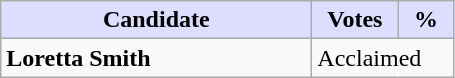<table class="wikitable">
<tr>
<th style="background:#ddf; width:200px;">Candidate</th>
<th style="background:#ddf; width:50px;">Votes</th>
<th style="background:#ddf; width:30px;">%</th>
</tr>
<tr>
<td><strong>Loretta Smith</strong></td>
<td colspan="2">Acclaimed</td>
</tr>
</table>
